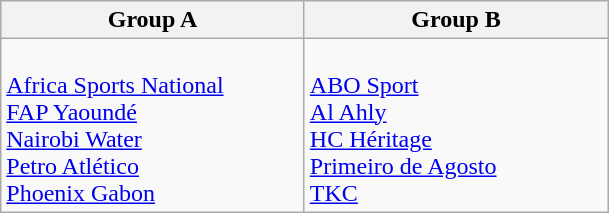<table class="wikitable">
<tr>
<th width=195px>Group A</th>
<th width=195px>Group B</th>
</tr>
<tr>
<td valign=top><br> <a href='#'>Africa Sports National</a><br>
 <a href='#'>FAP Yaoundé</a><br>
 <a href='#'>Nairobi Water</a><br>
 <a href='#'>Petro Atlético</a><br>
 <a href='#'>Phoenix Gabon</a></td>
<td valign=top><br> <a href='#'>ABO Sport</a><br>
 <a href='#'>Al Ahly</a><br>
 <a href='#'>HC Héritage</a><br>
 <a href='#'>Primeiro de Agosto</a><br>
 <a href='#'>TKC</a></td>
</tr>
</table>
